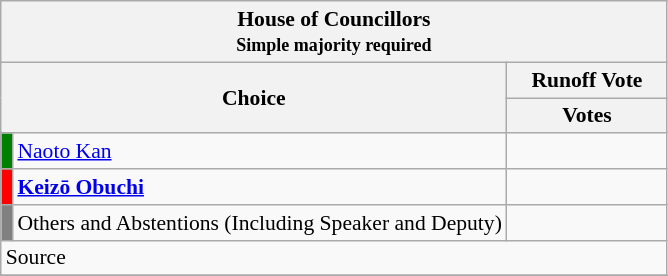<table class="wikitable" style="font-size:90%;">
<tr>
<th colspan="4">House of Councillors <br><small>Simple majority required</small></th>
</tr>
<tr>
<th align="left" rowspan="2" colspan="2" width="100">Choice</th>
<th colspan="2">Runoff Vote</th>
</tr>
<tr>
<th width="100">Votes</th>
</tr>
<tr>
<td width="1" bgcolor="green"></td>
<td align="left"><a href='#'>Naoto Kan</a></td>
<td></td>
</tr>
<tr>
<td bgcolor="red"></td>
<td align="left"><strong><a href='#'>Keizō Obuchi</a></strong></td>
<td></td>
</tr>
<tr>
<td bgcolor="gray"></td>
<td align="left">Others and Abstentions (Including Speaker and Deputy)</td>
<td></td>
</tr>
<tr>
<td colspan=3>Source </td>
</tr>
<tr>
</tr>
</table>
